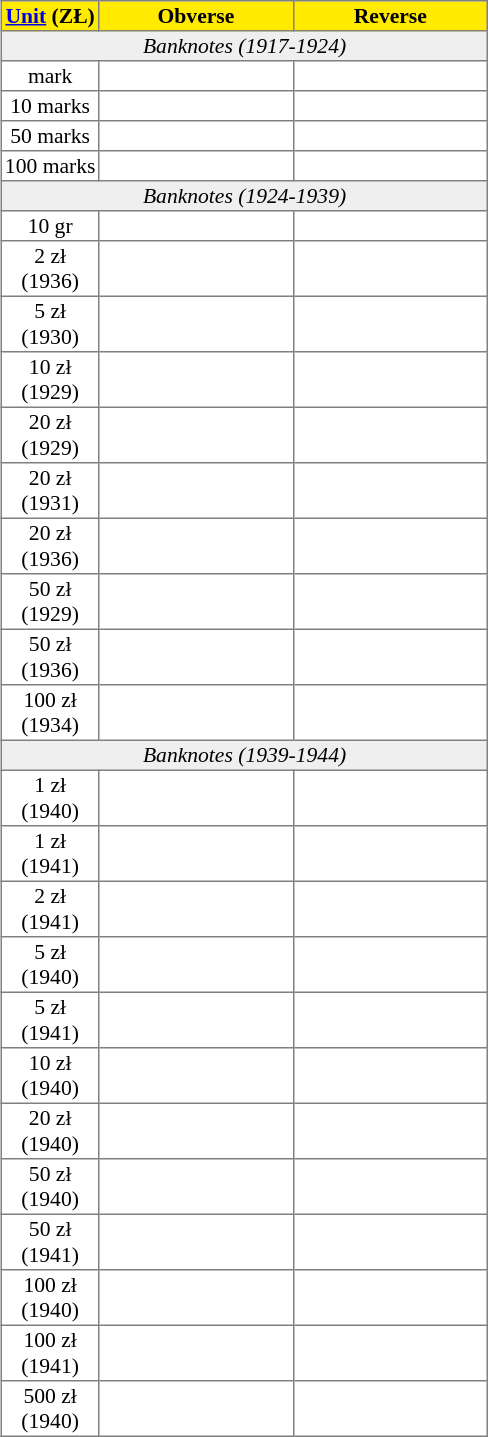<table border=1 width=325 align=center cellpadding=1 cellspacing=0 style="margin-left:0.5em; border-collapse:collapse; text-align:center; font-size:90%;">
<tr bgcolor="#ffdead;">
<th width=20%><a href='#'>Unit</a> (ZŁ)</th>
<th width=40%>Obverse</th>
<th width=40%>Reverse</th>
</tr>
<tr>
<td colspan=3 bgcolor="#efefef" align=center><em>Banknotes (1917-1924)</em></td>
</tr>
<tr>
<td> mark</td>
<td></td>
<td></td>
</tr>
<tr>
<td>10 marks</td>
<td></td>
<td></td>
</tr>
<tr>
<td>50 marks</td>
<td></td>
<td></td>
</tr>
<tr>
<td>100 marks</td>
<td></td>
<td></td>
</tr>
<tr>
<td colspan=3 bgcolor="#efefef" align=center><em>Banknotes (1924-1939)</em></td>
</tr>
<tr>
<td>10 gr</td>
<td></td>
<td></td>
</tr>
<tr>
<td>2 zł (1936)</td>
<td></td>
<td></td>
</tr>
<tr>
<td>5 zł (1930)</td>
<td></td>
<td></td>
</tr>
<tr>
<td>10 zł (1929)</td>
<td></td>
<td></td>
</tr>
<tr>
<td>20 zł (1929)</td>
<td></td>
<td></td>
</tr>
<tr>
<td>20 zł (1931)</td>
<td></td>
<td></td>
</tr>
<tr>
<td>20 zł (1936)</td>
<td></td>
<td></td>
</tr>
<tr>
<td>50 zł (1929)</td>
<td></td>
<td></td>
</tr>
<tr>
<td>50 zł (1936)</td>
<td></td>
<td></td>
</tr>
<tr>
<td>100 zł (1934)</td>
<td></td>
<td></td>
</tr>
<tr>
<td colspan=3 bgcolor="#efefef" align=center><em>Banknotes (1939-1944)</em></td>
</tr>
<tr>
<td>1 zł (1940)</td>
<td></td>
<td></td>
</tr>
<tr>
<td>1 zł (1941)</td>
<td></td>
<td></td>
</tr>
<tr>
<td>2 zł (1941)</td>
<td></td>
<td></td>
</tr>
<tr>
<td>5 zł (1940)</td>
<td></td>
<td></td>
</tr>
<tr>
<td>5 zł (1941)</td>
<td></td>
<td></td>
</tr>
<tr>
<td>10 zł (1940)</td>
<td></td>
<td></td>
</tr>
<tr>
<td>20 zł (1940)</td>
<td></td>
<td></td>
</tr>
<tr>
<td>50 zł (1940)</td>
<td></td>
<td></td>
</tr>
<tr>
<td>50 zł (1941)</td>
<td></td>
<td></td>
</tr>
<tr>
<td>100 zł (1940)</td>
<td></td>
<td></td>
</tr>
<tr>
<td>100 zł (1941)</td>
<td></td>
<td></td>
</tr>
<tr>
<td>500 zł (1940)</td>
<td></td>
<td></td>
</tr>
</table>
